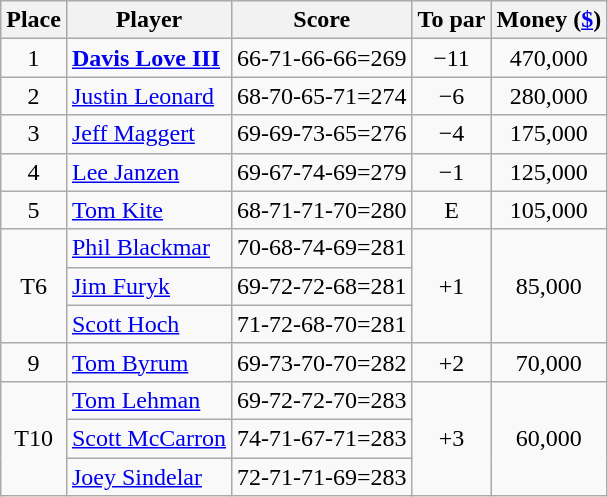<table class="wikitable">
<tr>
<th>Place</th>
<th>Player</th>
<th>Score</th>
<th>To par</th>
<th>Money (<a href='#'>$</a>)</th>
</tr>
<tr>
<td align="center">1</td>
<td> <strong><a href='#'>Davis Love III</a></strong></td>
<td>66-71-66-66=269</td>
<td align="center">−11</td>
<td align=center>470,000</td>
</tr>
<tr>
<td align="center">2</td>
<td> <a href='#'>Justin Leonard</a></td>
<td>68-70-65-71=274</td>
<td align="center">−6</td>
<td align=center>280,000</td>
</tr>
<tr>
<td align="center">3</td>
<td> <a href='#'>Jeff Maggert</a></td>
<td>69-69-73-65=276</td>
<td align="center">−4</td>
<td align=center>175,000</td>
</tr>
<tr>
<td align="center">4</td>
<td> <a href='#'>Lee Janzen</a></td>
<td>69-67-74-69=279</td>
<td align="center">−1</td>
<td align=center>125,000</td>
</tr>
<tr>
<td align="center">5</td>
<td> <a href='#'>Tom Kite</a></td>
<td>68-71-71-70=280</td>
<td align="center">E</td>
<td align=center>105,000</td>
</tr>
<tr>
<td rowspan=3 align="center">T6</td>
<td> <a href='#'>Phil Blackmar</a></td>
<td>70-68-74-69=281</td>
<td rowspan=3 align="center">+1</td>
<td rowspan=3 align=center>85,000</td>
</tr>
<tr>
<td> <a href='#'>Jim Furyk</a></td>
<td>69-72-72-68=281</td>
</tr>
<tr>
<td> <a href='#'>Scott Hoch</a></td>
<td>71-72-68-70=281</td>
</tr>
<tr>
<td align="center">9</td>
<td> <a href='#'>Tom Byrum</a></td>
<td>69-73-70-70=282</td>
<td align="center">+2</td>
<td align=center>70,000</td>
</tr>
<tr>
<td rowspan=3 align="center">T10</td>
<td> <a href='#'>Tom Lehman</a></td>
<td>69-72-72-70=283</td>
<td rowspan=3 align="center">+3</td>
<td rowspan=3 align=center>60,000</td>
</tr>
<tr>
<td> <a href='#'>Scott McCarron</a></td>
<td>74-71-67-71=283</td>
</tr>
<tr>
<td> <a href='#'>Joey Sindelar</a></td>
<td>72-71-71-69=283</td>
</tr>
</table>
